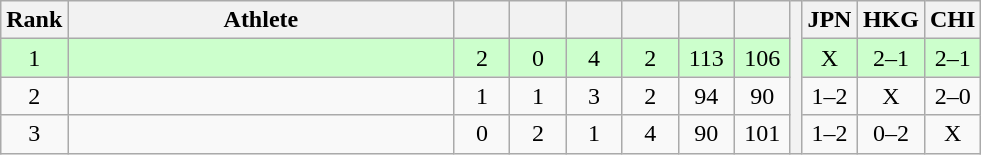<table class="wikitable" style="text-align:center">
<tr>
<th>Rank</th>
<th width=250>Athlete</th>
<th width=30></th>
<th width=30></th>
<th width=30></th>
<th width=30></th>
<th width=30></th>
<th width=30></th>
<th rowspan=4></th>
<th width=30>JPN</th>
<th width=30>HKG</th>
<th width=30>CHI</th>
</tr>
<tr style="background-color:#ccffcc;">
<td>1</td>
<td align=left></td>
<td>2</td>
<td>0</td>
<td>4</td>
<td>2</td>
<td>113</td>
<td>106</td>
<td>X</td>
<td>2–1</td>
<td>2–1</td>
</tr>
<tr>
<td>2</td>
<td align=left></td>
<td>1</td>
<td>1</td>
<td>3</td>
<td>2</td>
<td>94</td>
<td>90</td>
<td>1–2</td>
<td>X</td>
<td>2–0</td>
</tr>
<tr>
<td>3</td>
<td align=left></td>
<td>0</td>
<td>2</td>
<td>1</td>
<td>4</td>
<td>90</td>
<td>101</td>
<td>1–2</td>
<td>0–2</td>
<td>X</td>
</tr>
</table>
